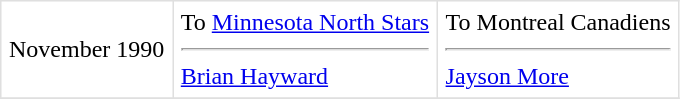<table border=1 style="border-collapse:collapse" bordercolor="#DFDFDF"  cellpadding="5">
<tr>
<td>November 1990</td>
<td valign="top">To <a href='#'>Minnesota North Stars</a> <hr><a href='#'>Brian Hayward</a></td>
<td valign="top">To Montreal Canadiens <hr><a href='#'>Jayson More</a></td>
</tr>
<tr>
</tr>
</table>
